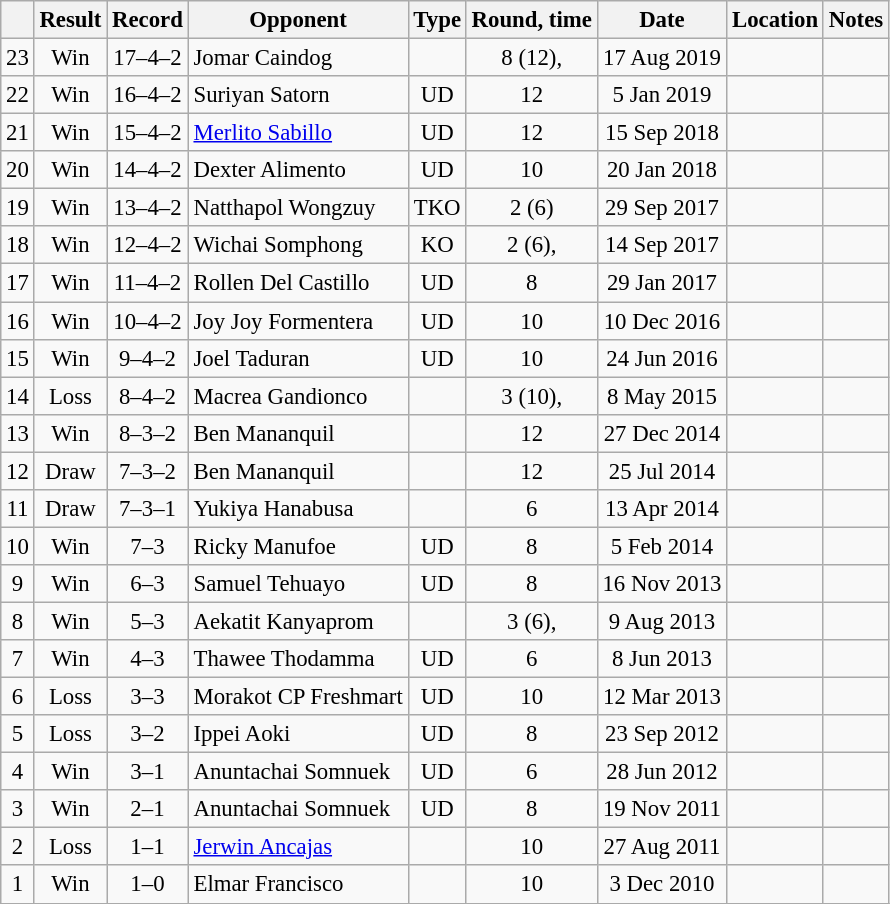<table class="wikitable" style="text-align:center; font-size:95%">
<tr>
<th></th>
<th>Result</th>
<th>Record</th>
<th>Opponent</th>
<th>Type</th>
<th>Round, time</th>
<th>Date</th>
<th>Location</th>
<th>Notes</th>
</tr>
<tr>
<td>23</td>
<td>Win</td>
<td>17–4–2</td>
<td align=left> Jomar Caindog</td>
<td></td>
<td>8 (12), </td>
<td>17 Aug 2019</td>
<td align=left></td>
<td align=left></td>
</tr>
<tr>
<td>22</td>
<td>Win</td>
<td>16–4–2</td>
<td align=left> Suriyan Satorn</td>
<td>UD</td>
<td>12</td>
<td>5 Jan 2019</td>
<td align=left></td>
<td align=left></td>
</tr>
<tr>
<td>21</td>
<td>Win</td>
<td>15–4–2</td>
<td align=left> <a href='#'>Merlito Sabillo</a></td>
<td>UD</td>
<td>12</td>
<td>15 Sep 2018</td>
<td align=left></td>
<td align=left></td>
</tr>
<tr>
<td>20</td>
<td>Win</td>
<td>14–4–2</td>
<td align=left> Dexter Alimento</td>
<td>UD</td>
<td>10</td>
<td>20 Jan 2018</td>
<td align=left></td>
<td align=left></td>
</tr>
<tr>
<td>19</td>
<td>Win</td>
<td>13–4–2</td>
<td align=left> Natthapol Wongzuy</td>
<td>TKO</td>
<td>2 (6)</td>
<td>29 Sep 2017</td>
<td align=left></td>
<td></td>
</tr>
<tr>
<td>18</td>
<td>Win</td>
<td>12–4–2</td>
<td align=left> Wichai Somphong</td>
<td>KO</td>
<td>2 (6), </td>
<td>14 Sep 2017</td>
<td align=left></td>
<td></td>
</tr>
<tr>
<td>17</td>
<td>Win</td>
<td>11–4–2</td>
<td align=left> Rollen Del Castillo</td>
<td>UD</td>
<td>8</td>
<td>29 Jan 2017</td>
<td align=left></td>
<td></td>
</tr>
<tr>
<td>16</td>
<td>Win</td>
<td>10–4–2</td>
<td align=left> Joy Joy Formentera</td>
<td>UD</td>
<td>10</td>
<td>10 Dec 2016</td>
<td align=left></td>
<td align=left></td>
</tr>
<tr>
<td>15</td>
<td>Win</td>
<td>9–4–2</td>
<td align=left> Joel Taduran</td>
<td>UD</td>
<td>10</td>
<td>24 Jun 2016</td>
<td align=left></td>
<td align=left></td>
</tr>
<tr>
<td>14</td>
<td>Loss</td>
<td>8–4–2</td>
<td align=left> Macrea Gandionco</td>
<td></td>
<td>3 (10), </td>
<td>8 May 2015</td>
<td align=left></td>
<td align=left></td>
</tr>
<tr>
<td>13</td>
<td>Win</td>
<td>8–3–2</td>
<td align=left> Ben Mananquil</td>
<td></td>
<td>12</td>
<td>27 Dec 2014</td>
<td align=left></td>
<td align=left></td>
</tr>
<tr>
<td>12</td>
<td>Draw</td>
<td>7–3–2</td>
<td align=left> Ben Mananquil</td>
<td></td>
<td>12</td>
<td>25 Jul 2014</td>
<td align=left></td>
<td></td>
</tr>
<tr>
<td>11</td>
<td>Draw</td>
<td>7–3–1</td>
<td align=left> Yukiya Hanabusa</td>
<td></td>
<td>6</td>
<td>13 Apr 2014</td>
<td align=left></td>
<td></td>
</tr>
<tr>
<td>10</td>
<td>Win</td>
<td>7–3</td>
<td align=left> Ricky Manufoe</td>
<td>UD</td>
<td>8</td>
<td>5 Feb 2014</td>
<td align=left></td>
<td></td>
</tr>
<tr>
<td>9</td>
<td>Win</td>
<td>6–3</td>
<td align=left> Samuel Tehuayo</td>
<td>UD</td>
<td>8</td>
<td>16 Nov 2013</td>
<td align=left></td>
<td></td>
</tr>
<tr>
<td>8</td>
<td>Win</td>
<td>5–3</td>
<td align=left> Aekatit Kanyaprom</td>
<td></td>
<td>3 (6), </td>
<td>9 Aug 2013</td>
<td align=left></td>
<td></td>
</tr>
<tr>
<td>7</td>
<td>Win</td>
<td>4–3</td>
<td align=left> Thawee Thodamma</td>
<td>UD</td>
<td>6</td>
<td>8 Jun 2013</td>
<td align=left></td>
<td></td>
</tr>
<tr>
<td>6</td>
<td>Loss</td>
<td>3–3</td>
<td align=left> Morakot CP Freshmart</td>
<td>UD</td>
<td>10</td>
<td>12 Mar 2013</td>
<td align=left></td>
<td align=left></td>
</tr>
<tr>
<td>5</td>
<td>Loss</td>
<td>3–2</td>
<td align=left> Ippei Aoki</td>
<td>UD</td>
<td>8</td>
<td>23 Sep 2012</td>
<td align=left></td>
<td></td>
</tr>
<tr>
<td>4</td>
<td>Win</td>
<td>3–1</td>
<td align=left> Anuntachai Somnuek</td>
<td>UD</td>
<td>6</td>
<td>28 Jun 2012</td>
<td align=left></td>
<td></td>
</tr>
<tr>
<td>3</td>
<td>Win</td>
<td>2–1</td>
<td align=left> Anuntachai Somnuek</td>
<td>UD</td>
<td>8</td>
<td>19 Nov 2011</td>
<td align=left></td>
<td></td>
</tr>
<tr>
<td>2</td>
<td>Loss</td>
<td>1–1</td>
<td align=left> <a href='#'>Jerwin Ancajas</a></td>
<td></td>
<td>10</td>
<td>27 Aug 2011</td>
<td align=left></td>
<td></td>
</tr>
<tr>
<td>1</td>
<td>Win</td>
<td>1–0</td>
<td align=left> Elmar Francisco</td>
<td></td>
<td>10</td>
<td>3 Dec 2010</td>
<td align=left></td>
<td align=left></td>
</tr>
<tr>
</tr>
</table>
